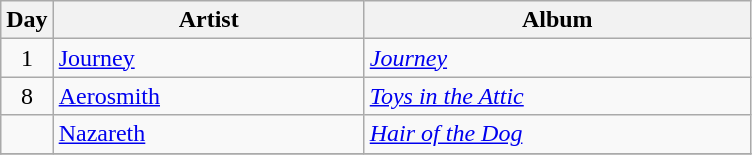<table class="wikitable" border="1">
<tr>
<th>Day</th>
<th width="200">Artist</th>
<th width="250">Album</th>
</tr>
<tr>
<td style="text-align:center;" rowspan="1">1</td>
<td><a href='#'>Journey</a></td>
<td><em><a href='#'>Journey</a></em></td>
</tr>
<tr>
<td style="text-align:center;" rowspan="1">8</td>
<td><a href='#'>Aerosmith</a></td>
<td><em><a href='#'>Toys in the Attic</a></em></td>
</tr>
<tr>
<td style="text-align:center;" rowspan="1"></td>
<td><a href='#'>Nazareth</a></td>
<td><em><a href='#'>Hair of the Dog</a></em></td>
</tr>
<tr>
</tr>
</table>
